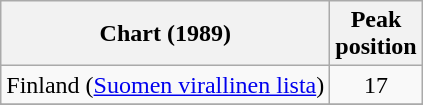<table class="wikitable sortable">
<tr>
<th align="left">Chart (1989)</th>
<th>Peak<br>position</th>
</tr>
<tr>
<td align="left">Finland (<a href='#'>Suomen virallinen lista</a>)</td>
<td align="center">17</td>
</tr>
<tr>
</tr>
<tr>
</tr>
</table>
